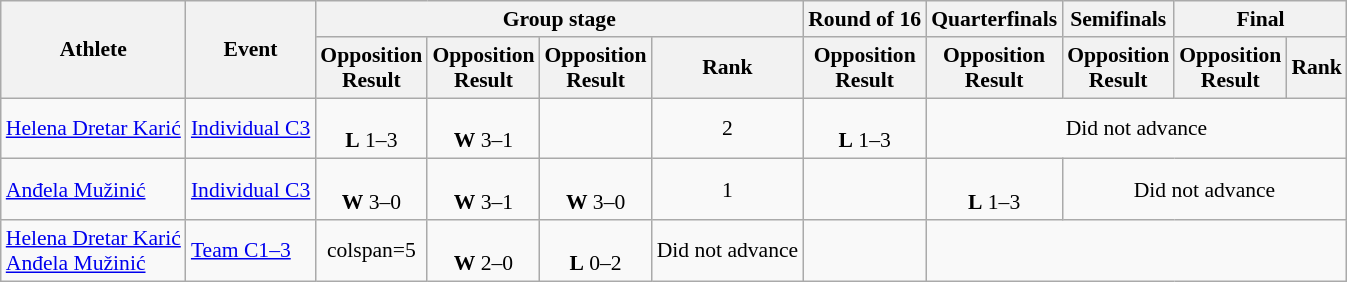<table class=wikitable style="font-size:90%">
<tr>
<th rowspan="2">Athlete</th>
<th rowspan="2">Event</th>
<th colspan="4">Group stage</th>
<th>Round of 16</th>
<th>Quarterfinals</th>
<th>Semifinals</th>
<th colspan="2">Final</th>
</tr>
<tr>
<th>Opposition<br>Result</th>
<th>Opposition<br>Result</th>
<th>Opposition<br>Result</th>
<th>Rank</th>
<th>Opposition<br>Result</th>
<th>Opposition<br>Result</th>
<th>Opposition<br>Result</th>
<th>Opposition<br>Result</th>
<th>Rank</th>
</tr>
<tr align=center>
<td align=left><a href='#'>Helena Dretar Karić</a></td>
<td align=left><a href='#'>Individual C3</a></td>
<td><br><strong>L</strong> 1–3</td>
<td><br><strong>W</strong> 3–1</td>
<td></td>
<td>2</td>
<td><br><strong>L</strong> 1–3</td>
<td colspan=4>Did not advance</td>
</tr>
<tr align=center>
<td align=left><a href='#'>Anđela Mužinić</a></td>
<td align=left><a href='#'>Individual C3</a></td>
<td><br><strong>W</strong> 3–0</td>
<td><br><strong>W</strong> 3–1</td>
<td><br><strong>W</strong> 3–0</td>
<td>1</td>
<td></td>
<td><br><strong>L</strong> 1–3</td>
<td colspan=3>Did not advance</td>
</tr>
<tr align=center>
<td align=left><a href='#'>Helena Dretar Karić</a><br><a href='#'>Anđela Mužinić</a></td>
<td align=left><a href='#'>Team C1–3</a></td>
<td>colspan=5 </td>
<td><br><strong>W</strong> 2–0</td>
<td><br><strong>L</strong> 0–2</td>
<td>Did not advance</td>
<td></td>
</tr>
</table>
